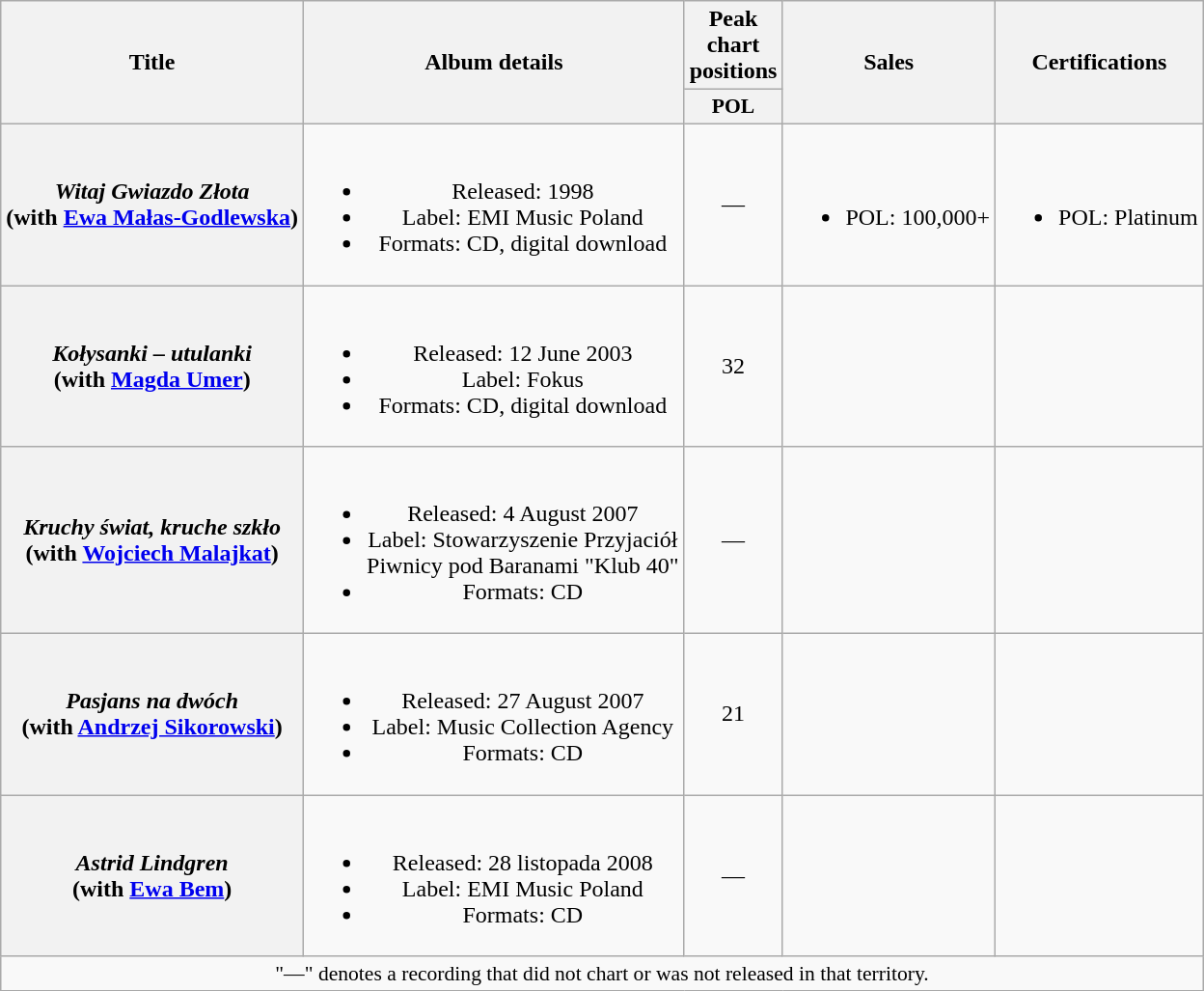<table class="wikitable plainrowheaders" style="text-align:center;">
<tr>
<th scope="col" rowspan="2">Title</th>
<th scope="col" rowspan="2">Album details</th>
<th scope="col" colspan="1">Peak chart positions</th>
<th scope="col" rowspan="2">Sales</th>
<th scope="col" rowspan="2">Certifications</th>
</tr>
<tr>
<th scope="col" style="width:3em;font-size:90%;">POL<br></th>
</tr>
<tr>
<th scope="row"><em>Witaj Gwiazdo Złota</em><br>(with <a href='#'>Ewa Małas-Godlewska</a>)</th>
<td><br><ul><li>Released: 1998</li><li>Label: EMI Music Poland</li><li>Formats: CD, digital download</li></ul></td>
<td>—</td>
<td><br><ul><li>POL: 100,000+</li></ul></td>
<td><br><ul><li>POL: Platinum</li></ul></td>
</tr>
<tr>
<th scope="row"><em>Kołysanki – utulanki</em><br>(with <a href='#'>Magda Umer</a>)</th>
<td><br><ul><li>Released: 12 June 2003</li><li>Label: Fokus</li><li>Formats: CD, digital download</li></ul></td>
<td>32</td>
<td></td>
<td></td>
</tr>
<tr>
<th scope="row"><em>Kruchy świat, kruche szkło</em><br>(with <a href='#'>Wojciech Malajkat</a>)</th>
<td><br><ul><li>Released: 4 August 2007</li><li>Label: Stowarzyszenie Przyjaciół<br>Piwnicy pod Baranami "Klub 40"</li><li>Formats: CD</li></ul></td>
<td>—</td>
<td></td>
<td></td>
</tr>
<tr>
<th scope="row"><em>Pasjans na dwóch</em><br>(with <a href='#'>Andrzej Sikorowski</a>)</th>
<td><br><ul><li>Released: 27 August 2007</li><li>Label: Music Collection Agency</li><li>Formats: CD</li></ul></td>
<td>21</td>
<td></td>
<td></td>
</tr>
<tr>
<th scope="row"><em>Astrid Lindgren</em><br>(with <a href='#'>Ewa Bem</a>)</th>
<td><br><ul><li>Released: 28 listopada 2008</li><li>Label: EMI Music Poland</li><li>Formats: CD</li></ul></td>
<td>—</td>
<td></td>
<td></td>
</tr>
<tr>
<td colspan="20" style="font-size:90%">"—" denotes a recording that did not chart or was not released in that territory.</td>
</tr>
</table>
